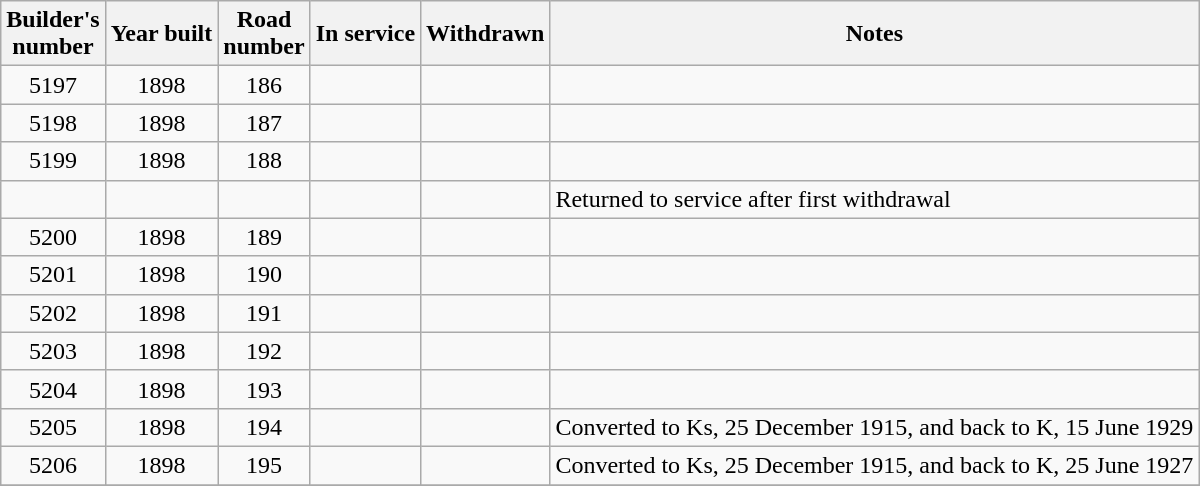<table cellpadding="2">
<tr>
<td><br><table class="wikitable sortable">
<tr>
<th>Builder's<br>number</th>
<th>Year built</th>
<th>Road<br>number</th>
<th>In service</th>
<th>Withdrawn</th>
<th>Notes</th>
</tr>
<tr>
<td align=center>5197</td>
<td align=center>1898</td>
<td align=center>186</td>
<td></td>
<td></td>
<td></td>
</tr>
<tr>
<td align=center>5198</td>
<td align=center>1898</td>
<td align=center>187</td>
<td></td>
<td></td>
<td></td>
</tr>
<tr>
<td align=center>5199</td>
<td align=center>1898</td>
<td align=center>188</td>
<td></td>
<td></td>
<td></td>
</tr>
<tr>
<td></td>
<td></td>
<td></td>
<td></td>
<td></td>
<td>Returned to service after first withdrawal</td>
</tr>
<tr>
<td align=center>5200</td>
<td align=center>1898</td>
<td align=center>189</td>
<td></td>
<td></td>
<td></td>
</tr>
<tr>
<td align=center>5201</td>
<td align=center>1898</td>
<td align=center>190</td>
<td></td>
<td></td>
<td></td>
</tr>
<tr>
<td align=center>5202</td>
<td align=center>1898</td>
<td align=center>191</td>
<td></td>
<td></td>
<td></td>
</tr>
<tr>
<td align=center>5203</td>
<td align=center>1898</td>
<td align=center>192</td>
<td></td>
<td></td>
<td></td>
</tr>
<tr>
<td align=center>5204</td>
<td align=center>1898</td>
<td align=center>193</td>
<td></td>
<td></td>
<td></td>
</tr>
<tr>
<td align=center>5205</td>
<td align=center>1898</td>
<td align=center>194</td>
<td></td>
<td></td>
<td>Converted to Ks, 25 December 1915, and back to K, 15 June 1929</td>
</tr>
<tr>
<td align=center>5206</td>
<td align=center>1898</td>
<td align=center>195</td>
<td></td>
<td></td>
<td>Converted to Ks, 25 December 1915, and back to K, 25 June 1927</td>
</tr>
<tr>
</tr>
</table>
</td>
</tr>
</table>
